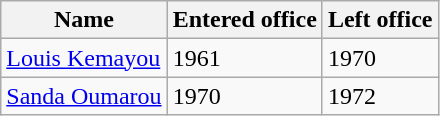<table class="wikitable">
<tr>
<th>Name</th>
<th>Entered office</th>
<th>Left office</th>
</tr>
<tr>
<td><a href='#'>Louis Kemayou</a></td>
<td>1961</td>
<td>1970</td>
</tr>
<tr>
<td><a href='#'>Sanda Oumarou</a></td>
<td>1970</td>
<td>1972</td>
</tr>
</table>
